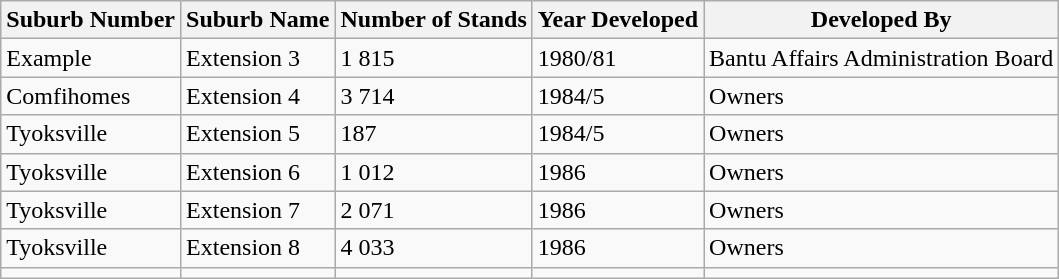<table class="wikitable">
<tr>
<th>Suburb Number</th>
<th>Suburb Name</th>
<th>Number of Stands</th>
<th>Year Developed</th>
<th>Developed  By</th>
</tr>
<tr>
<td>Example</td>
<td>Extension 3</td>
<td>1 815</td>
<td>1980/81</td>
<td>Bantu Affairs Administration Board</td>
</tr>
<tr>
<td>Comfihomes</td>
<td>Extension 4</td>
<td>3 714</td>
<td>1984/5</td>
<td>Owners</td>
</tr>
<tr>
<td>Tyoksville</td>
<td>Extension 5</td>
<td>187</td>
<td>1984/5</td>
<td>Owners</td>
</tr>
<tr>
<td>Tyoksville</td>
<td>Extension 6</td>
<td>1 012</td>
<td>1986</td>
<td>Owners</td>
</tr>
<tr>
<td>Tyoksville</td>
<td>Extension 7</td>
<td>2 071</td>
<td>1986</td>
<td>Owners</td>
</tr>
<tr>
<td>Tyoksville</td>
<td>Extension 8</td>
<td>4 033</td>
<td>1986</td>
<td>Owners</td>
</tr>
<tr>
<td></td>
<td></td>
<td></td>
<td></td>
<td></td>
</tr>
</table>
